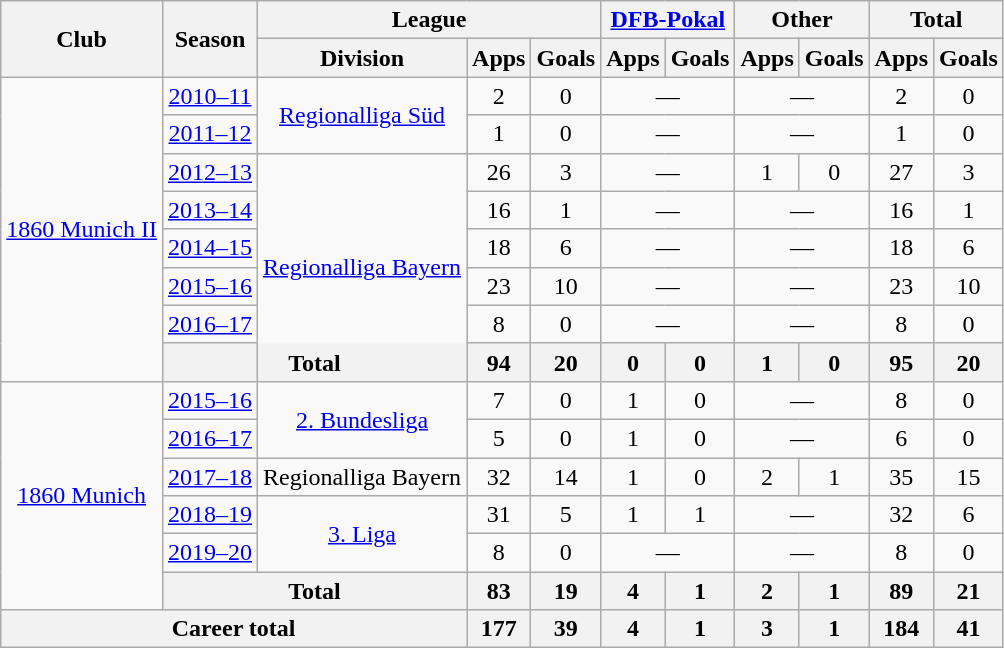<table class="wikitable" style="text-align: center">
<tr>
<th rowspan="2">Club</th>
<th rowspan="2">Season</th>
<th colspan="3">League</th>
<th colspan="2"><a href='#'>DFB-Pokal</a></th>
<th colspan="2">Other</th>
<th colspan="2">Total</th>
</tr>
<tr>
<th>Division</th>
<th>Apps</th>
<th>Goals</th>
<th>Apps</th>
<th>Goals</th>
<th>Apps</th>
<th>Goals</th>
<th>Apps</th>
<th>Goals</th>
</tr>
<tr>
<td rowspan="8"><a href='#'>1860 Munich II</a></td>
<td><a href='#'>2010–11</a></td>
<td rowspan="2"><a href='#'>Regionalliga Süd</a></td>
<td>2</td>
<td>0</td>
<td colspan="2">—</td>
<td colspan="2">—</td>
<td>2</td>
<td>0</td>
</tr>
<tr>
<td><a href='#'>2011–12</a></td>
<td>1</td>
<td>0</td>
<td colspan="2">—</td>
<td colspan="2">—</td>
<td>1</td>
<td>0</td>
</tr>
<tr>
<td><a href='#'>2012–13</a></td>
<td rowspan="6"><a href='#'>Regionalliga Bayern</a></td>
<td>26</td>
<td>3</td>
<td colspan="2">—</td>
<td>1</td>
<td>0</td>
<td>27</td>
<td>3</td>
</tr>
<tr>
<td><a href='#'>2013–14</a></td>
<td>16</td>
<td>1</td>
<td colspan="2">—</td>
<td colspan="2">—</td>
<td>16</td>
<td>1</td>
</tr>
<tr>
<td><a href='#'>2014–15</a></td>
<td>18</td>
<td>6</td>
<td colspan="2">—</td>
<td colspan="2">—</td>
<td>18</td>
<td>6</td>
</tr>
<tr>
<td><a href='#'>2015–16</a></td>
<td>23</td>
<td>10</td>
<td colspan="2">—</td>
<td colspan="2">—</td>
<td>23</td>
<td>10</td>
</tr>
<tr>
<td><a href='#'>2016–17</a></td>
<td>8</td>
<td>0</td>
<td colspan="2">—</td>
<td colspan="2">—</td>
<td>8</td>
<td>0</td>
</tr>
<tr>
<th colspan="2">Total</th>
<th>94</th>
<th>20</th>
<th>0</th>
<th>0</th>
<th>1</th>
<th>0</th>
<th>95</th>
<th>20</th>
</tr>
<tr>
<td rowspan="6"><a href='#'>1860 Munich</a></td>
<td><a href='#'>2015–16</a></td>
<td rowspan="2"><a href='#'>2. Bundesliga</a></td>
<td>7</td>
<td>0</td>
<td>1</td>
<td>0</td>
<td colspan="2">—</td>
<td>8</td>
<td>0</td>
</tr>
<tr>
<td><a href='#'>2016–17</a></td>
<td>5</td>
<td>0</td>
<td>1</td>
<td>0</td>
<td colspan="2">—</td>
<td>6</td>
<td>0</td>
</tr>
<tr>
<td><a href='#'>2017–18</a></td>
<td>Regionalliga Bayern</td>
<td>32</td>
<td>14</td>
<td>1</td>
<td>0</td>
<td>2</td>
<td>1</td>
<td>35</td>
<td>15</td>
</tr>
<tr>
<td><a href='#'>2018–19</a></td>
<td rowspan="2"><a href='#'>3. Liga</a></td>
<td>31</td>
<td>5</td>
<td>1</td>
<td>1</td>
<td colspan="2">—</td>
<td>32</td>
<td>6</td>
</tr>
<tr>
<td><a href='#'>2019–20</a></td>
<td>8</td>
<td>0</td>
<td colspan="2">—</td>
<td colspan="2">—</td>
<td>8</td>
<td>0</td>
</tr>
<tr>
<th colspan="2">Total</th>
<th>83</th>
<th>19</th>
<th>4</th>
<th>1</th>
<th>2</th>
<th>1</th>
<th>89</th>
<th>21</th>
</tr>
<tr>
<th colspan="3">Career total</th>
<th>177</th>
<th>39</th>
<th>4</th>
<th>1</th>
<th>3</th>
<th>1</th>
<th>184</th>
<th>41</th>
</tr>
</table>
